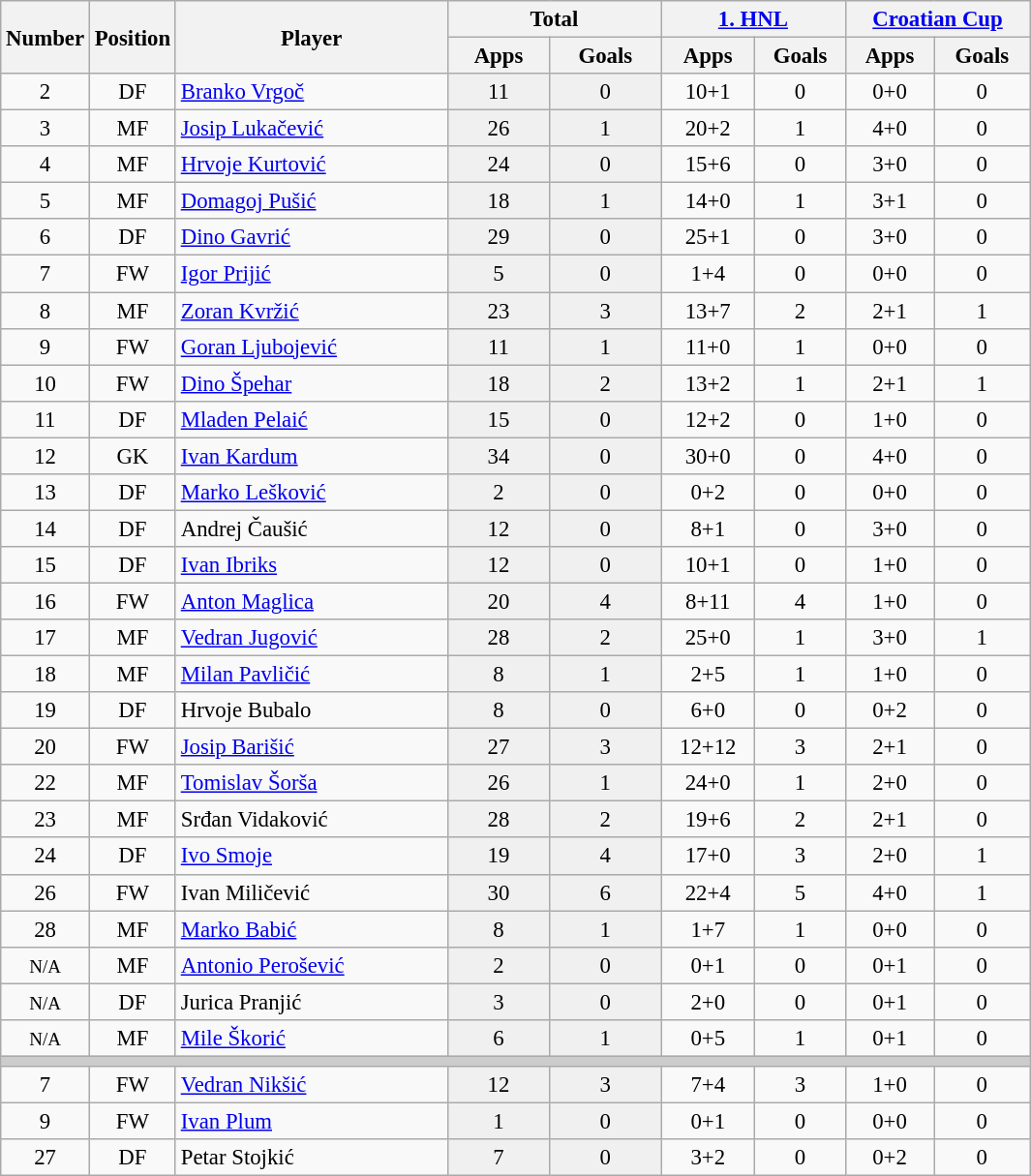<table class="wikitable" style="font-size: 95%; text-align: center;">
<tr>
<th width=40  rowspan="2"  align="center">Number</th>
<th width=40  rowspan="2"  align="center">Position</th>
<th width=180 rowspan="2"  align="center">Player</th>
<th width=140 colspan="2" align="center">Total</th>
<th width=120 colspan="2" align="center"><a href='#'>1. HNL</a></th>
<th width=120 colspan="2" align="center"><a href='#'>Croatian Cup</a></th>
</tr>
<tr>
<th>Apps</th>
<th>Goals</th>
<th>Apps</th>
<th>Goals</th>
<th>Apps</th>
<th>Goals</th>
</tr>
<tr>
<td>2</td>
<td>DF</td>
<td style="text-align:left;"> <a href='#'>Branko Vrgoč</a></td>
<td style="background: #F0F0F0">11</td>
<td style="background: #F0F0F0">0</td>
<td>10+1</td>
<td>0</td>
<td>0+0</td>
<td>0</td>
</tr>
<tr>
<td>3</td>
<td>MF</td>
<td style="text-align:left;"> <a href='#'>Josip Lukačević</a></td>
<td style="background: #F0F0F0">26</td>
<td style="background: #F0F0F0">1</td>
<td>20+2</td>
<td>1</td>
<td>4+0</td>
<td>0</td>
</tr>
<tr>
<td>4</td>
<td>MF</td>
<td style="text-align:left;"> <a href='#'>Hrvoje Kurtović</a></td>
<td style="background: #F0F0F0">24</td>
<td style="background: #F0F0F0">0</td>
<td>15+6</td>
<td>0</td>
<td>3+0</td>
<td>0</td>
</tr>
<tr>
<td>5</td>
<td>MF</td>
<td style="text-align:left;"> <a href='#'>Domagoj Pušić</a></td>
<td style="background: #F0F0F0">18</td>
<td style="background: #F0F0F0">1</td>
<td>14+0</td>
<td>1</td>
<td>3+1</td>
<td>0</td>
</tr>
<tr>
<td>6</td>
<td>DF</td>
<td style="text-align:left;"> <a href='#'>Dino Gavrić</a></td>
<td style="background: #F0F0F0">29</td>
<td style="background: #F0F0F0">0</td>
<td>25+1</td>
<td>0</td>
<td>3+0</td>
<td>0</td>
</tr>
<tr>
<td>7</td>
<td>FW</td>
<td style="text-align:left;"> <a href='#'>Igor Prijić</a></td>
<td style="background: #F0F0F0">5</td>
<td style="background: #F0F0F0">0</td>
<td>1+4</td>
<td>0</td>
<td>0+0</td>
<td>0</td>
</tr>
<tr>
<td>8</td>
<td>MF</td>
<td style="text-align:left;"> <a href='#'>Zoran Kvržić</a></td>
<td style="background: #F0F0F0">23</td>
<td style="background: #F0F0F0">3</td>
<td>13+7</td>
<td>2</td>
<td>2+1</td>
<td>1</td>
</tr>
<tr>
<td>9</td>
<td>FW</td>
<td style="text-align:left;"> <a href='#'>Goran Ljubojević</a></td>
<td style="background: #F0F0F0">11</td>
<td style="background: #F0F0F0">1</td>
<td>11+0</td>
<td>1</td>
<td>0+0</td>
<td>0</td>
</tr>
<tr>
<td>10</td>
<td>FW</td>
<td style="text-align:left;"> <a href='#'>Dino Špehar</a></td>
<td style="background: #F0F0F0">18</td>
<td style="background: #F0F0F0">2</td>
<td>13+2</td>
<td>1</td>
<td>2+1</td>
<td>1</td>
</tr>
<tr>
<td>11</td>
<td>DF</td>
<td style="text-align:left;"> <a href='#'>Mladen Pelaić</a></td>
<td style="background: #F0F0F0">15</td>
<td style="background: #F0F0F0">0</td>
<td>12+2</td>
<td>0</td>
<td>1+0</td>
<td>0</td>
</tr>
<tr>
<td>12</td>
<td>GK</td>
<td style="text-align:left;"> <a href='#'>Ivan Kardum</a></td>
<td style="background: #F0F0F0">34</td>
<td style="background: #F0F0F0">0</td>
<td>30+0</td>
<td>0</td>
<td>4+0</td>
<td>0</td>
</tr>
<tr>
<td>13</td>
<td>DF</td>
<td style="text-align:left;"> <a href='#'>Marko Lešković</a></td>
<td style="background: #F0F0F0">2</td>
<td style="background: #F0F0F0">0</td>
<td>0+2</td>
<td>0</td>
<td>0+0</td>
<td>0</td>
</tr>
<tr>
<td>14</td>
<td>DF</td>
<td style="text-align:left;"> Andrej Čaušić</td>
<td style="background: #F0F0F0">12</td>
<td style="background: #F0F0F0">0</td>
<td>8+1</td>
<td>0</td>
<td>3+0</td>
<td>0</td>
</tr>
<tr>
<td>15</td>
<td>DF</td>
<td style="text-align:left;"> <a href='#'>Ivan Ibriks</a></td>
<td style="background: #F0F0F0">12</td>
<td style="background: #F0F0F0">0</td>
<td>10+1</td>
<td>0</td>
<td>1+0</td>
<td>0</td>
</tr>
<tr>
<td>16</td>
<td>FW</td>
<td style="text-align:left;"> <a href='#'>Anton Maglica</a></td>
<td style="background: #F0F0F0">20</td>
<td style="background: #F0F0F0">4</td>
<td>8+11</td>
<td>4</td>
<td>1+0</td>
<td>0</td>
</tr>
<tr>
<td>17</td>
<td>MF</td>
<td style="text-align:left;"> <a href='#'>Vedran Jugović</a></td>
<td style="background: #F0F0F0">28</td>
<td style="background: #F0F0F0">2</td>
<td>25+0</td>
<td>1</td>
<td>3+0</td>
<td>1</td>
</tr>
<tr>
<td>18</td>
<td>MF</td>
<td style="text-align:left;"> <a href='#'>Milan Pavličić</a></td>
<td style="background: #F0F0F0">8</td>
<td style="background: #F0F0F0">1</td>
<td>2+5</td>
<td>1</td>
<td>1+0</td>
<td>0</td>
</tr>
<tr>
<td>19</td>
<td>DF</td>
<td style="text-align:left;"> Hrvoje Bubalo</td>
<td style="background: #F0F0F0">8</td>
<td style="background: #F0F0F0">0</td>
<td>6+0</td>
<td>0</td>
<td>0+2</td>
<td>0</td>
</tr>
<tr>
<td>20</td>
<td>FW</td>
<td style="text-align:left;"> <a href='#'>Josip Barišić</a></td>
<td style="background: #F0F0F0">27</td>
<td style="background: #F0F0F0">3</td>
<td>12+12</td>
<td>3</td>
<td>2+1</td>
<td>0</td>
</tr>
<tr>
<td>22</td>
<td>MF</td>
<td style="text-align:left;"> <a href='#'>Tomislav Šorša</a></td>
<td style="background: #F0F0F0">26</td>
<td style="background: #F0F0F0">1</td>
<td>24+0</td>
<td>1</td>
<td>2+0</td>
<td>0</td>
</tr>
<tr>
<td>23</td>
<td>MF</td>
<td style="text-align:left;"> Srđan Vidaković</td>
<td style="background: #F0F0F0">28</td>
<td style="background: #F0F0F0">2</td>
<td>19+6</td>
<td>2</td>
<td>2+1</td>
<td>0</td>
</tr>
<tr>
<td>24</td>
<td>DF</td>
<td style="text-align:left;"> <a href='#'>Ivo Smoje</a></td>
<td style="background: #F0F0F0">19</td>
<td style="background: #F0F0F0">4</td>
<td>17+0</td>
<td>3</td>
<td>2+0</td>
<td>1</td>
</tr>
<tr>
<td>26</td>
<td>FW</td>
<td style="text-align:left;"> Ivan Miličević</td>
<td style="background: #F0F0F0">30</td>
<td style="background: #F0F0F0">6</td>
<td>22+4</td>
<td>5</td>
<td>4+0</td>
<td>1</td>
</tr>
<tr>
<td>28</td>
<td>MF</td>
<td style="text-align:left;"> <a href='#'>Marko Babić</a></td>
<td style="background: #F0F0F0">8</td>
<td style="background: #F0F0F0">1</td>
<td>1+7</td>
<td>1</td>
<td>0+0</td>
<td>0</td>
</tr>
<tr>
<td><span><small>N/A</small></span></td>
<td>MF</td>
<td style="text-align:left;"> <a href='#'>Antonio Perošević</a></td>
<td style="background: #F0F0F0">2</td>
<td style="background: #F0F0F0">0</td>
<td>0+1</td>
<td>0</td>
<td>0+1</td>
<td>0</td>
</tr>
<tr>
<td><span><small>N/A</small></span></td>
<td>DF</td>
<td style="text-align:left;"> Jurica Pranjić</td>
<td style="background: #F0F0F0">3</td>
<td style="background: #F0F0F0">0</td>
<td>2+0</td>
<td>0</td>
<td>0+1</td>
<td>0</td>
</tr>
<tr>
<td><span><small>N/A</small></span></td>
<td>MF</td>
<td style="text-align:left;"> <a href='#'>Mile Škorić</a></td>
<td style="background: #F0F0F0">6</td>
<td style="background: #F0F0F0">1</td>
<td>0+5</td>
<td>1</td>
<td>0+1</td>
<td>0</td>
</tr>
<tr style="color:#CCCCCC;background-color:#CCCCCC">
<td colspan="9"></td>
</tr>
<tr>
<td>7</td>
<td>FW</td>
<td style="text-align:left;"> <a href='#'>Vedran Nikšić</a></td>
<td style="background: #F0F0F0">12</td>
<td style="background: #F0F0F0">3</td>
<td>7+4</td>
<td>3</td>
<td>1+0</td>
<td>0</td>
</tr>
<tr>
<td>9</td>
<td>FW</td>
<td style="text-align:left;"> <a href='#'>Ivan Plum</a></td>
<td style="background: #F0F0F0">1</td>
<td style="background: #F0F0F0">0</td>
<td>0+1</td>
<td>0</td>
<td>0+0</td>
<td>0</td>
</tr>
<tr>
<td>27</td>
<td>DF</td>
<td style="text-align:left;"> Petar Stojkić</td>
<td style="background: #F0F0F0">7</td>
<td style="background: #F0F0F0">0</td>
<td>3+2</td>
<td>0</td>
<td>0+2</td>
<td>0</td>
</tr>
</table>
